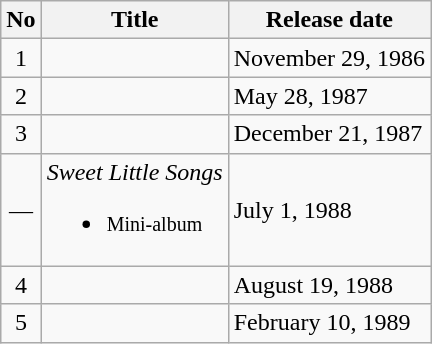<table class="wikitable">
<tr>
<th>No</th>
<th>Title</th>
<th>Release date</th>
</tr>
<tr>
<td align="center">1</td>
<td></td>
<td>November 29, 1986</td>
</tr>
<tr>
<td align="center">2</td>
<td></td>
<td>May 28, 1987</td>
</tr>
<tr>
<td align="center">3</td>
<td></td>
<td>December 21, 1987</td>
</tr>
<tr>
<td align="center">—</td>
<td><em>Sweet Little Songs</em><br><ul><li><small>Mini-album</small></li></ul></td>
<td>July 1, 1988</td>
</tr>
<tr>
<td align="center">4</td>
<td></td>
<td>August 19, 1988</td>
</tr>
<tr>
<td align="center">5</td>
<td></td>
<td>February 10, 1989</td>
</tr>
</table>
